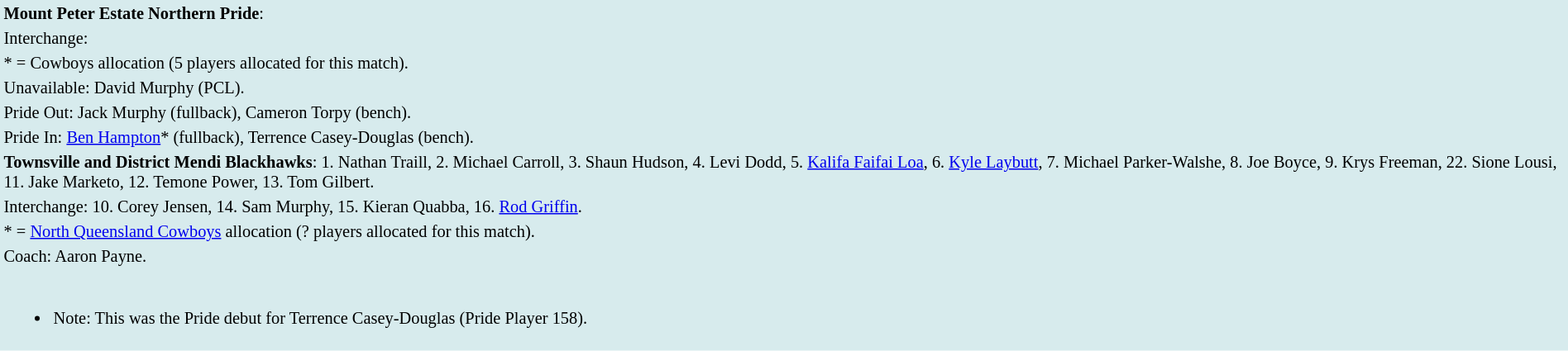<table style="background:#d7ebed; font-size:85%; width:100%;">
<tr>
<td><strong>Mount Peter Estate Northern Pride</strong>:             </td>
</tr>
<tr>
<td>Interchange:    </td>
</tr>
<tr>
<td>* = Cowboys allocation (5 players allocated for this match).</td>
</tr>
<tr>
<td>Unavailable: David Murphy (PCL).</td>
</tr>
<tr>
<td>Pride Out: Jack Murphy (fullback), Cameron Torpy (bench).</td>
</tr>
<tr>
<td>Pride In: <a href='#'>Ben Hampton</a>* (fullback), Terrence Casey-Douglas (bench).</td>
</tr>
<tr>
<td><strong>Townsville and District Mendi Blackhawks</strong>: 1. Nathan Traill, 2. Michael Carroll, 3. Shaun Hudson, 4. Levi Dodd, 5. <a href='#'>Kalifa Faifai Loa</a>, 6. <a href='#'>Kyle Laybutt</a>,  7. Michael Parker-Walshe, 8. Joe Boyce, 9. Krys Freeman, 22. Sione Lousi, 11. Jake Marketo, 12. Temone Power, 13. Tom Gilbert.</td>
</tr>
<tr>
<td>Interchange: 10. Corey Jensen, 14. Sam Murphy, 15. Kieran Quabba, 16. <a href='#'>Rod Griffin</a>.</td>
</tr>
<tr>
<td>* = <a href='#'>North Queensland Cowboys</a> allocation (? players allocated for this match).</td>
</tr>
<tr>
<td>Coach: Aaron Payne.</td>
</tr>
<tr>
<td><br><ul><li>Note: This was the Pride debut for Terrence Casey-Douglas (Pride Player 158).</li></ul></td>
</tr>
<tr>
</tr>
</table>
